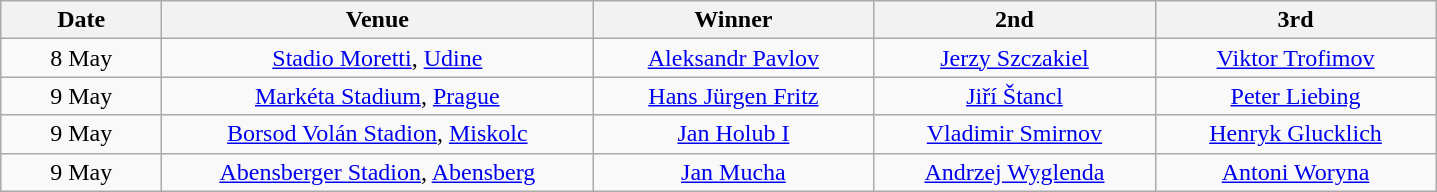<table class="wikitable" style="text-align:center">
<tr>
<th width=100>Date</th>
<th width=280>Venue</th>
<th width=180>Winner</th>
<th width=180>2nd</th>
<th width=180>3rd</th>
</tr>
<tr>
<td align=center>8 May</td>
<td> <a href='#'>Stadio Moretti</a>, <a href='#'>Udine</a></td>
<td> <a href='#'>Aleksandr Pavlov</a></td>
<td> <a href='#'>Jerzy Szczakiel</a></td>
<td> <a href='#'>Viktor Trofimov</a></td>
</tr>
<tr>
<td align=center>9 May</td>
<td> <a href='#'>Markéta Stadium</a>, <a href='#'>Prague</a></td>
<td> <a href='#'>Hans Jürgen Fritz</a></td>
<td> <a href='#'>Jiří Štancl</a></td>
<td> <a href='#'>Peter Liebing</a></td>
</tr>
<tr>
<td align=center>9 May</td>
<td> <a href='#'>Borsod Volán Stadion</a>, <a href='#'>Miskolc</a></td>
<td> <a href='#'>Jan Holub I</a></td>
<td> <a href='#'>Vladimir Smirnov</a></td>
<td> <a href='#'>Henryk Glucklich</a></td>
</tr>
<tr>
<td align=center>9 May</td>
<td> <a href='#'>Abensberger Stadion</a>, <a href='#'>Abensberg</a></td>
<td> <a href='#'>Jan Mucha</a></td>
<td> <a href='#'>Andrzej Wyglenda</a></td>
<td> <a href='#'>Antoni Woryna</a></td>
</tr>
</table>
